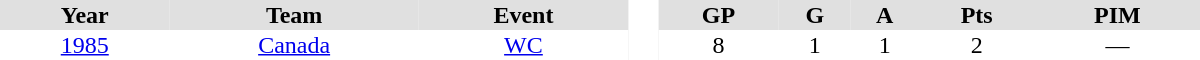<table border="0" cellpadding="1" cellspacing="0" style="text-align:center; width:50em">
<tr ALIGN="center" bgcolor="#e0e0e0">
<th>Year</th>
<th>Team</th>
<th>Event</th>
<th rowspan="99" bgcolor="#ffffff"> </th>
<th>GP</th>
<th>G</th>
<th>A</th>
<th>Pts</th>
<th>PIM</th>
</tr>
<tr>
<td><a href='#'>1985</a></td>
<td><a href='#'>Canada</a></td>
<td><a href='#'>WC</a></td>
<td>8</td>
<td>1</td>
<td>1</td>
<td>2</td>
<td>—</td>
</tr>
</table>
